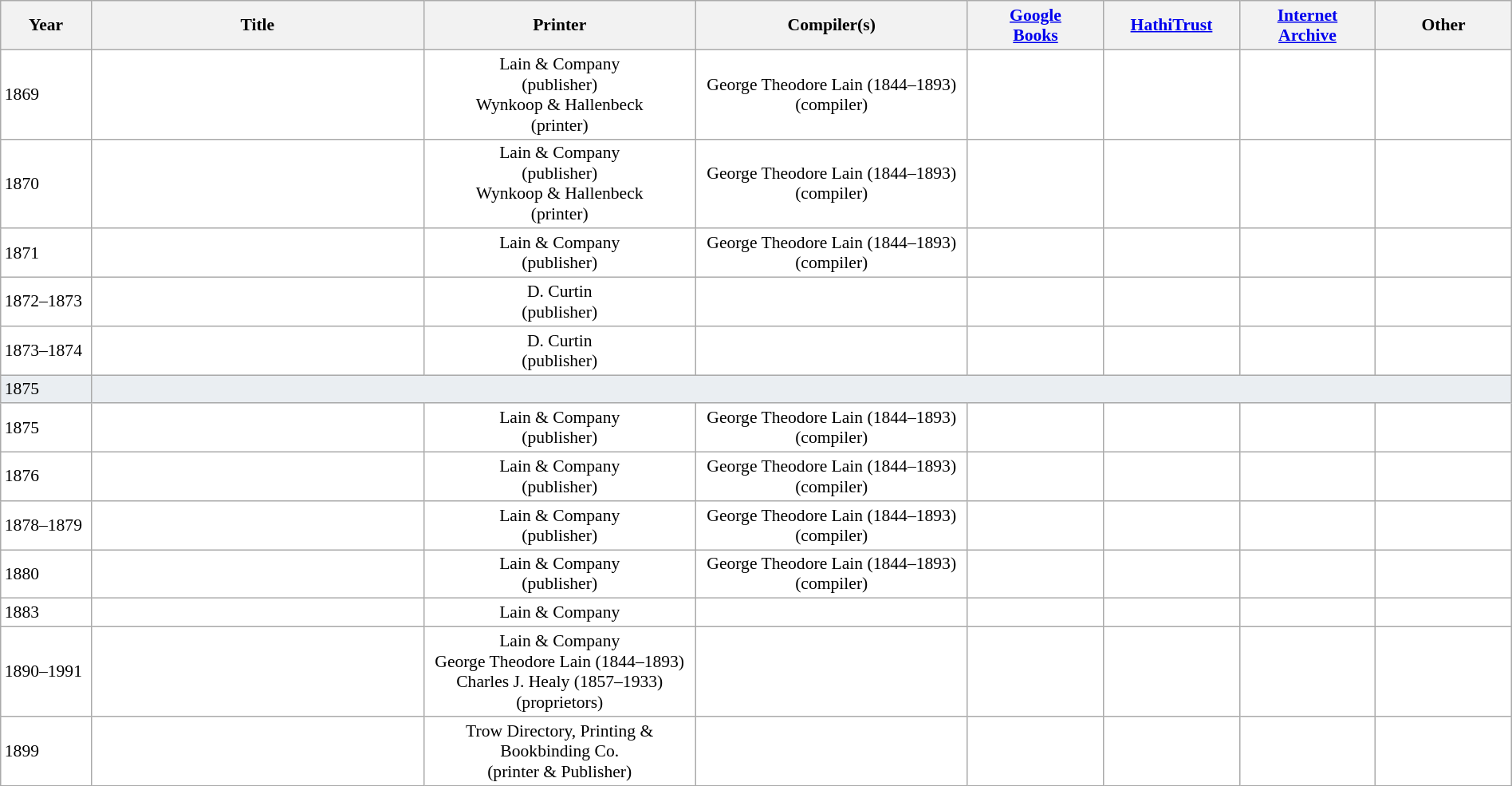<table class="wikitable collapsible sortable" border="0" cellpadding="1" style="color:black; background-color: #FFFFFF; font-size: 90%; width:100%">
<tr>
<th>Year</th>
<th>Title</th>
<th>Printer</th>
<th>Compiler(s)</th>
<th><a href='#'>Google<br>Books</a></th>
<th><a href='#'>HathiTrust</a></th>
<th><a href='#'>Internet<br>Archive</a></th>
<th>Other</th>
</tr>
<tr>
<td width="6%;" data-sort-value="1869">1869</td>
<td width="22%" data-sort-value="brooklyn 1869"></td>
<td style="text-align:center" width="18%" data-sort-value="lain 1869">Lain & Company<br>(publisher)<br>Wynkoop & Hallenbeck<br>(printer)</td>
<td style="text-align:center" width="18%" data-sort-value="lain 1869">George Theodore Lain (1844–1893)<br>(compiler)</td>
<td style="text-align:center" width="9%"></td>
<td style="text-align:center" width="9%"></td>
<td style="text-align:center" width="9%" data-sort-value="internet archive 1869"></td>
<td style="text-align:center" width="9%"></td>
</tr>
<tr>
<td width="6%;" data-sort-value="1870">1870</td>
<td width="22%" data-sort-value="brooklyn 1870"></td>
<td style="text-align:center" width="18%" data-sort-value="lain 1870">Lain & Company<br>(publisher)<br>Wynkoop & Hallenbeck<br>(printer)</td>
<td style="text-align:center" width="18%" data-sort-value="lain 1870">George Theodore Lain (1844–1893)<br>(compiler)</td>
<td style="text-align:center" width="9%" data-sort-value="google books 1870"></td>
<td style="text-align:center" width="9%" data-sort-value="hathitrust 1870"></td>
<td style="text-align:center" width="9%"></td>
<td style="text-align:center" width="9%"></td>
</tr>
<tr>
<td width="6%;" data-sort-value="1871">1871</td>
<td width="22%" data-sort-value="brooklyn 1871"></td>
<td style="text-align:center" width="18%" data-sort-value="lain 1871">Lain & Company<br>(publisher)</td>
<td style="text-align:center" width="18%" data-sort-value="lain 1871">George Theodore Lain (1844–1893)<br>(compiler)</td>
<td style="text-align:center" width="9%"></td>
<td style="text-align:center" width="9%"></td>
<td style="text-align:center" width="9%" data-sort-value="internet archive 1871"></td>
<td style="text-align:center" width="9%"></td>
</tr>
<tr>
<td width="6%;" data-sort-value="1872">1872–1873</td>
<td width="22%" data-sort-value="curtin 1872"></td>
<td style="text-align:center" width="18%" data-sort-value="curtin 1872">D. Curtin<br>(publisher)</td>
<td style="text-align:center" width="18%"></td>
<td style="text-align:center" width="9%"></td>
<td style="text-align:center" width="9%"></td>
<td style="text-align:center" width="9%" data-sort-value="internet archive 1872"></td>
<td style="text-align:center" width="9%"></td>
</tr>
<tr>
<td width="6%;" data-sort-value="1873">1873–1874</td>
<td width="22%" data-sort-value="curtin 1873"></td>
<td style="text-align:center" width="18%" data-sort-value="curtin 1873">D. Curtin<br>(publisher)</td>
<td style="text-align:center" width="18%"></td>
<td style="text-align:center" width="9%"></td>
<td style="text-align:center" width="9%"></td>
<td style="text-align:center" width="9%" data-sort-value="internet archive 1873"></td>
<td style="text-align:center" width="9%"></td>
</tr>
<tr>
<td style="background:#EAEEF2; border-style: solid; border-width: 0px 0px 1px 0px;" width="6%" data-sort-value="1875">1875</td>
<td colspan=7 style="background:#EAEEF2; border-style: solid; border-width: 0px 1px 0px 1px;" data-sort-value="gouldings 1875"></td>
</tr>
<tr>
<td width="6%;" data-sort-value="1875">1875</td>
<td width="22%" data-sort-value="brooklyn 1875"></td>
<td style="text-align:center" width="18%" data-sort-value="lain 1875">Lain & Company<br>(publisher)</td>
<td style="text-align:center" width="18%" data-sort-value="lain 1875">George Theodore Lain (1844–1893)<br>(compiler)</td>
<td style="text-align:center" width="9%"></td>
<td style="text-align:center" width="9%"></td>
<td style="text-align:center" width="9%" data-sort-value="internet archive 1875"></td>
<td style="text-align:center" width="9%"></td>
</tr>
<tr>
<td width="6%;" data-sort-value="1876">1876</td>
<td width="22%" data-sort-value="brooklyn 1876"></td>
<td style="text-align:center" width="18%" data-sort-value="lain 1876">Lain & Company<br>(publisher)</td>
<td style="text-align:center" width="18%" data-sort-value="lain 1876">George Theodore Lain (1844–1893)<br>(compiler)</td>
<td style="text-align:center" width="9%"></td>
<td style="text-align:center" width="9%"></td>
<td style="text-align:center" width="9%" data-sort-value="internet archive 1876"></td>
<td style="text-align:center" width="9%"></td>
</tr>
<tr>
<td width="6%;" data-sort-value="1878">1878–1879</td>
<td width="22%" data-sort-value="lains 1878"></td>
<td style="text-align:center" width="18%" data-sort-value="lain 1878">Lain & Company<br>(publisher)</td>
<td style="text-align:center" width="18%" data-sort-value="lain 1878">George Theodore Lain (1844–1893)<br>(compiler)</td>
<td style="text-align:center" width="9%"></td>
<td style="text-align:center" width="9%"></td>
<td style="text-align:center" width="9%" data-sort-value="allen county 1878"></td>
<td style="text-align:center" width="9%"></td>
</tr>
<tr>
<td width="6%;" data-sort-value="1880">1880</td>
<td width="22%" data-sort-value="brooklyn 1880"></td>
<td style="text-align:center" width="18%" data-sort-value="lain 1880">Lain & Company<br>(publisher)</td>
<td style="text-align:center" width="18%" data-sort-value="lain 1880">George Theodore Lain (1844–1893)<br>(compiler)</td>
<td style="text-align:center" width="9%"></td>
<td style="text-align:center" width="9%"></td>
<td style="text-align:center" width="9%" data-sort-value="internet archive 1880"></td>
<td style="text-align:center" width="9%"></td>
</tr>
<tr>
<td width="6%;" data-sort-value="1883">1883</td>
<td width="22%" data-sort-value="brooklyn 1883"></td>
<td style="text-align:center" width="18%" data-sort-value="lain 1883">Lain & Company</td>
<td style="text-align:center" width="18%"></td>
<td style="text-align:center" width="9%"></td>
<td style="text-align:center" width="9%"></td>
<td style="text-align:center" width="9%" data-sort-value="internet archive 1883"></td>
<td style="text-align:center" width="9%"></td>
</tr>
<tr>
<td width="6%;" data-sort-value="1890">1890–1991</td>
<td width="22%" data-sort-value="lain 1890"></td>
<td style="text-align:center" width="18%" data-sort-value="lain 1890">Lain & Company<br>George Theodore Lain (1844–1893)<br>Charles J. Healy (1857–1933)<br>(proprietors)</td>
<td style="text-align:center" width="18%"></td>
<td style="text-align:center" width="9%" data-sort-value="google books 1890"></td>
<td style="text-align:center" width="9%"></td>
<td style="text-align:center" width="9%"></td>
<td style="text-align:center" width="9%"></td>
</tr>
<tr>
<td width="6%;" data-sort-value="1899">1899</td>
<td width="22%" data-sort-value="trows 1899"></td>
<td style="text-align:center" width="18%" data-sort-value="trow 1899">Trow Directory, Printing & Bookbinding Co.<br>(printer & Publisher)</td>
<td style="text-align:center" width="18%"></td>
<td style="text-align:center" width="9%" data-sort-value="google books 1899"></td>
<td style="text-align:center" width="9%"></td>
<td style="text-align:center" width="9%"></td>
<td style="text-align:center" width="9%"></td>
</tr>
</table>
